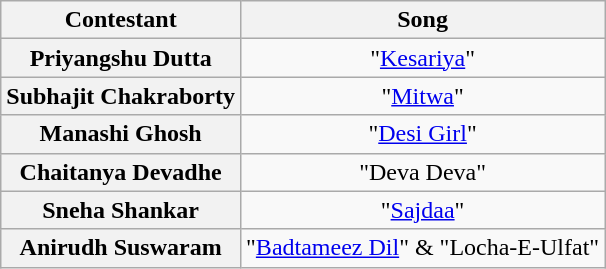<table class="wikitable unsortable" style="text-align:center;">
<tr>
<th scope="col">Contestant</th>
<th scope="col">Song</th>
</tr>
<tr>
<th>Priyangshu Dutta</th>
<td>"<a href='#'>Kesariya</a>"</td>
</tr>
<tr>
<th>Subhajit Chakraborty</th>
<td>"<a href='#'>Mitwa</a>"</td>
</tr>
<tr>
<th>Manashi Ghosh</th>
<td>"<a href='#'>Desi Girl</a>"</td>
</tr>
<tr>
<th>Chaitanya Devadhe</th>
<td>"Deva Deva"</td>
</tr>
<tr>
<th>Sneha Shankar</th>
<td>"<a href='#'>Sajdaa</a>"</td>
</tr>
<tr>
<th>Anirudh Suswaram</th>
<td>"<a href='#'>Badtameez Dil</a>" & "Locha-E-Ulfat"</td>
</tr>
</table>
